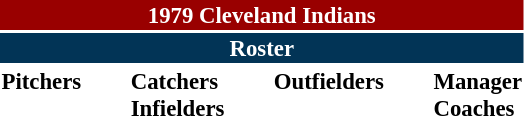<table class="toccolours" style="font-size: 95%;">
<tr>
<th colspan="10" style="background-color: #990000; color: white; text-align: center;">1979 Cleveland Indians</th>
</tr>
<tr>
<td colspan="10" style="background-color: #023456; color: white; text-align: center;"><strong>Roster</strong></td>
</tr>
<tr>
<td valign="top"><strong>Pitchers</strong><br>












</td>
<td width="25px"></td>
<td valign="top"><strong>Catchers</strong><br>



<strong>Infielders</strong>






</td>
<td width="25px"></td>
<td valign="top"><strong>Outfielders</strong><br>






</td>
<td width="25px"></td>
<td valign="top"><strong>Manager</strong><br> 
 
<strong>Coaches</strong>
 
 
 
 </td>
</tr>
</table>
